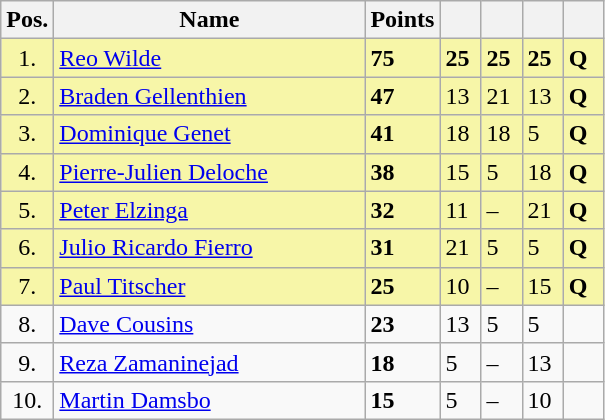<table class="wikitable">
<tr>
<th width=10px>Pos.</th>
<th width=200px>Name</th>
<th width=20px>Points</th>
<th width=20px></th>
<th width=20px></th>
<th width=20px></th>
<th width=20px></th>
</tr>
<tr style="background:#f7f6a8;">
<td align=center>1.</td>
<td> <a href='#'>Reo Wilde</a></td>
<td><strong>75</strong></td>
<td><strong>25</strong></td>
<td><strong>25</strong></td>
<td><strong>25</strong></td>
<td><strong>Q</strong></td>
</tr>
<tr style="background:#f7f6a8;">
<td align=center>2.</td>
<td> <a href='#'>Braden Gellenthien</a></td>
<td><strong>47</strong></td>
<td>13</td>
<td>21</td>
<td>13</td>
<td><strong>Q</strong></td>
</tr>
<tr style="background:#f7f6a8;">
<td align=center>3.</td>
<td> <a href='#'>Dominique Genet</a></td>
<td><strong>41</strong></td>
<td>18</td>
<td>18</td>
<td>5</td>
<td><strong>Q</strong></td>
</tr>
<tr style="background:#f7f6a8;">
<td align=center>4.</td>
<td> <a href='#'>Pierre-Julien Deloche</a></td>
<td><strong>38</strong></td>
<td>15</td>
<td>5</td>
<td>18</td>
<td><strong>Q</strong></td>
</tr>
<tr style="background:#f7f6a8;">
<td align=center>5.</td>
<td> <a href='#'>Peter Elzinga</a></td>
<td><strong>32</strong></td>
<td>11</td>
<td>–</td>
<td>21</td>
<td><strong>Q</strong></td>
</tr>
<tr style="background:#f7f6a8;">
<td align=center>6.</td>
<td> <a href='#'>Julio Ricardo Fierro</a></td>
<td><strong>31</strong></td>
<td>21</td>
<td>5</td>
<td>5</td>
<td><strong>Q</strong></td>
</tr>
<tr style="background:#f7f6a8;">
<td align=center>7.</td>
<td> <a href='#'>Paul Titscher</a></td>
<td><strong>25</strong></td>
<td>10</td>
<td>–</td>
<td>15</td>
<td><strong>Q</strong></td>
</tr>
<tr>
<td align=center>8.</td>
<td> <a href='#'>Dave Cousins</a></td>
<td><strong>23</strong></td>
<td>13</td>
<td>5</td>
<td>5</td>
<td></td>
</tr>
<tr>
<td align=center>9.</td>
<td> <a href='#'>Reza Zamaninejad</a></td>
<td><strong>18</strong></td>
<td>5</td>
<td>–</td>
<td>13</td>
<td></td>
</tr>
<tr>
<td align=center>10.</td>
<td> <a href='#'>Martin Damsbo</a></td>
<td><strong>15</strong></td>
<td>5</td>
<td>–</td>
<td>10</td>
<td></td>
</tr>
</table>
